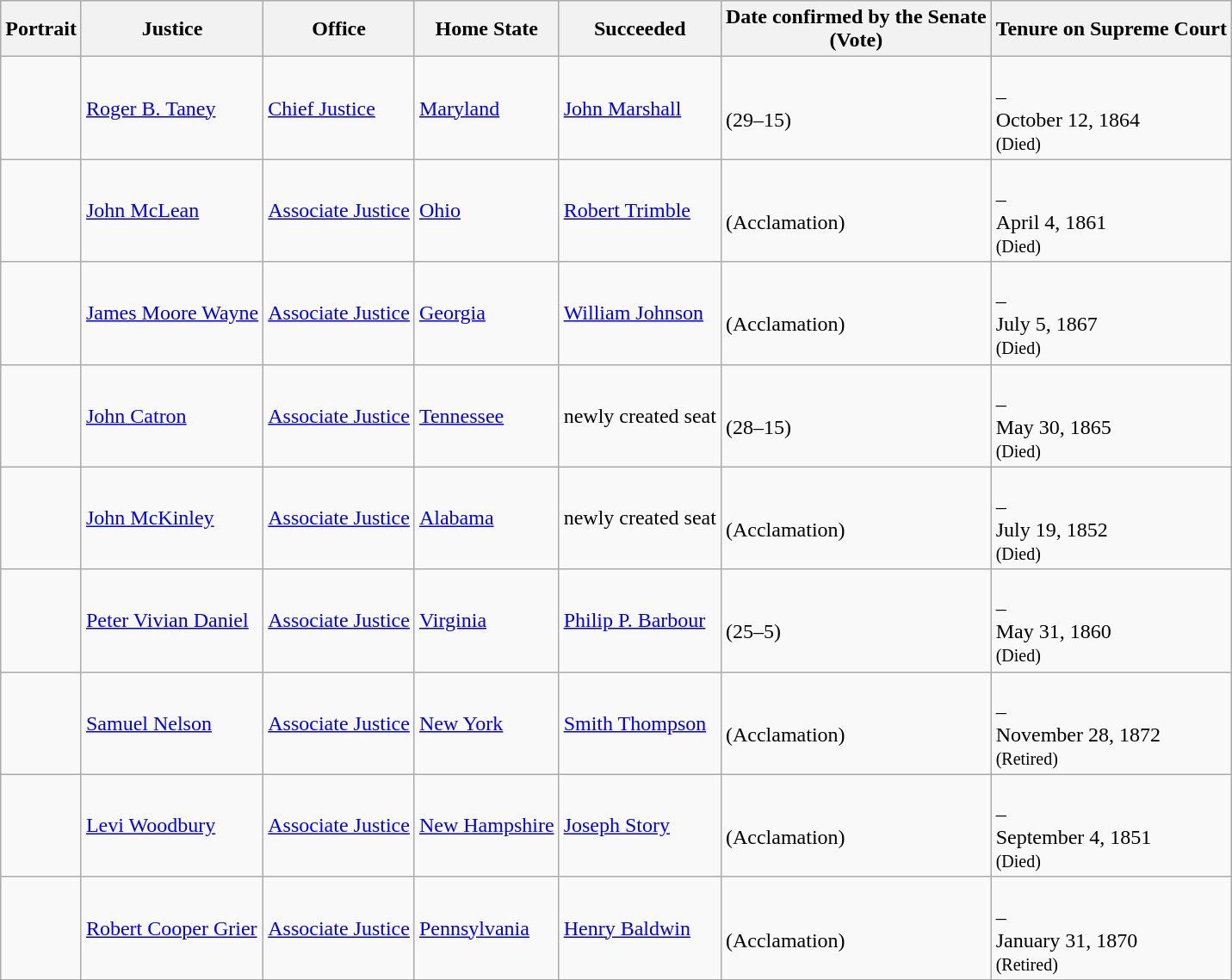<table class="wikitable sortable">
<tr>
<th>Portrait</th>
<th>Justice</th>
<th>Office</th>
<th>Home State</th>
<th>Succeeded</th>
<th>Date confirmed by the Senate<br>(Vote)</th>
<th>Tenure on Supreme Court</th>
</tr>
<tr>
<td></td>
<td><a href='#'>Roger B. Taney</a></td>
<td><a href='#'>Chief Justice</a></td>
<td><a href='#'>Maryland</a></td>
<td><a href='#'>John Marshall</a></td>
<td><br>(29–15)</td>
<td><br>–<br>October 12, 1864<br><small>(Died)</small></td>
</tr>
<tr>
<td></td>
<td><a href='#'>John McLean</a></td>
<td><a href='#'>Associate Justice</a></td>
<td><a href='#'>Ohio</a></td>
<td><a href='#'>Robert Trimble</a></td>
<td><br>(Acclamation)</td>
<td><br>–<br>April 4, 1861<br><small>(Died)</small></td>
</tr>
<tr>
<td></td>
<td><a href='#'>James Moore Wayne</a></td>
<td><a href='#'>Associate Justice</a></td>
<td><a href='#'>Georgia</a></td>
<td><a href='#'>William Johnson</a></td>
<td><br>(Acclamation)</td>
<td><br>–<br>July 5, 1867<br><small>(Died)</small></td>
</tr>
<tr>
<td></td>
<td><a href='#'>John Catron</a></td>
<td><a href='#'>Associate Justice</a></td>
<td><a href='#'>Tennessee</a></td>
<td>newly created seat</td>
<td><br>(28–15)</td>
<td><br>–<br>May 30, 1865<br><small>(Died)</small></td>
</tr>
<tr>
<td></td>
<td><a href='#'>John McKinley</a></td>
<td><a href='#'>Associate Justice</a></td>
<td><a href='#'>Alabama</a></td>
<td>newly created seat</td>
<td><br>(Acclamation)</td>
<td><br>–<br>July 19, 1852<br><small>(Died)</small></td>
</tr>
<tr>
<td></td>
<td><a href='#'>Peter Vivian Daniel</a></td>
<td><a href='#'>Associate Justice</a></td>
<td><a href='#'>Virginia</a></td>
<td><a href='#'>Philip P. Barbour</a></td>
<td><br>(25–5)</td>
<td><br>–<br>May 31, 1860<br><small>(Died)</small></td>
</tr>
<tr>
<td></td>
<td><a href='#'>Samuel Nelson</a></td>
<td><a href='#'>Associate Justice</a></td>
<td><a href='#'>New York</a></td>
<td><a href='#'>Smith Thompson</a></td>
<td><br>(Acclamation)</td>
<td><br>–<br>November 28, 1872<br><small>(Retired)</small></td>
</tr>
<tr>
<td></td>
<td><a href='#'>Levi Woodbury</a></td>
<td><a href='#'>Associate Justice</a></td>
<td><a href='#'>New Hampshire</a></td>
<td><a href='#'>Joseph Story</a></td>
<td><br>(Acclamation)</td>
<td><br>–<br>September 4, 1851<br><small>(Died)</small></td>
</tr>
<tr>
<td></td>
<td><a href='#'>Robert Cooper Grier</a></td>
<td><a href='#'>Associate Justice</a></td>
<td><a href='#'>Pennsylvania</a></td>
<td><a href='#'>Henry Baldwin</a></td>
<td><br>(Acclamation)</td>
<td><br>–<br>January 31, 1870<br><small>(Retired)</small></td>
</tr>
<tr>
</tr>
</table>
